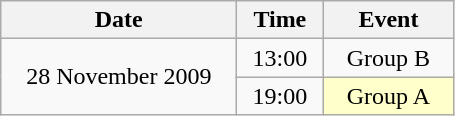<table class = "wikitable" style="text-align:center;">
<tr>
<th width=150>Date</th>
<th width=50>Time</th>
<th width=80>Event</th>
</tr>
<tr>
<td rowspan=2>28 November 2009</td>
<td>13:00</td>
<td>Group B</td>
</tr>
<tr>
<td>19:00</td>
<td bgcolor=ffffcc>Group A</td>
</tr>
</table>
